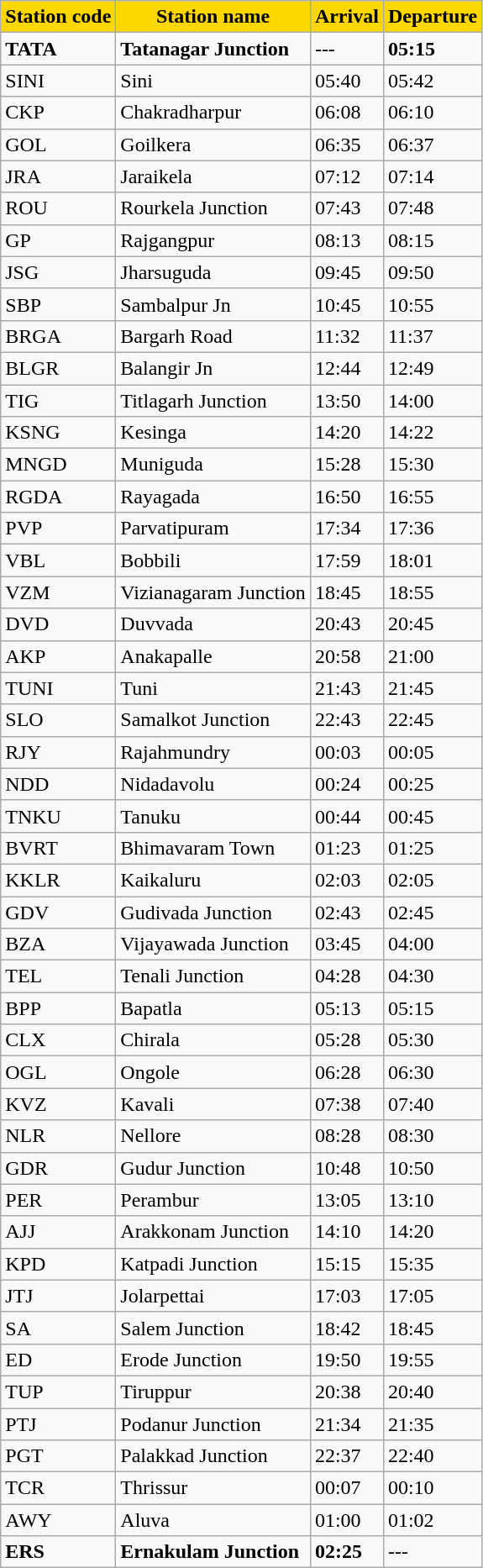<table class="wikitable">
<tr>
<th style="background:gold;">Station code</th>
<th style="background:gold;" !>Station name</th>
<th style="background:gold;" !>Arrival</th>
<th style="background:gold;" !>Departure</th>
</tr>
<tr>
<td><strong>TATA</strong></td>
<td><strong>Tatanagar Junction</strong></td>
<td>---</td>
<td><strong>05:15</strong></td>
</tr>
<tr>
<td>SINI</td>
<td>Sini</td>
<td>05:40</td>
<td>05:42</td>
</tr>
<tr>
<td>CKP</td>
<td>Chakradharpur</td>
<td>06:08</td>
<td>06:10</td>
</tr>
<tr>
<td>GOL</td>
<td>Goilkera</td>
<td>06:35</td>
<td>06:37</td>
</tr>
<tr>
<td>JRA</td>
<td>Jaraikela</td>
<td>07:12</td>
<td>07:14</td>
</tr>
<tr>
<td>ROU</td>
<td>Rourkela Junction</td>
<td>07:43</td>
<td>07:48</td>
</tr>
<tr>
<td>GP</td>
<td>Rajgangpur</td>
<td>08:13</td>
<td>08:15</td>
</tr>
<tr>
<td>JSG</td>
<td>Jharsuguda</td>
<td>09:45</td>
<td>09:50</td>
</tr>
<tr>
<td>SBP</td>
<td>Sambalpur Jn</td>
<td>10:45</td>
<td>10:55</td>
</tr>
<tr>
<td>BRGA</td>
<td>Bargarh Road</td>
<td>11:32</td>
<td>11:37</td>
</tr>
<tr>
<td>BLGR</td>
<td>Balangir Jn</td>
<td>12:44</td>
<td>12:49</td>
</tr>
<tr>
<td>TIG</td>
<td>Titlagarh Junction</td>
<td>13:50</td>
<td>14:00</td>
</tr>
<tr>
<td>KSNG</td>
<td>Kesinga</td>
<td>14:20</td>
<td>14:22</td>
</tr>
<tr>
<td>MNGD</td>
<td>Muniguda</td>
<td>15:28</td>
<td>15:30</td>
</tr>
<tr>
<td>RGDA</td>
<td>Rayagada</td>
<td>16:50</td>
<td>16:55</td>
</tr>
<tr>
<td>PVP</td>
<td>Parvatipuram</td>
<td>17:34</td>
<td>17:36</td>
</tr>
<tr>
<td>VBL</td>
<td>Bobbili</td>
<td>17:59</td>
<td>18:01</td>
</tr>
<tr>
<td>VZM</td>
<td>Vizianagaram Junction</td>
<td>18:45</td>
<td>18:55</td>
</tr>
<tr>
<td>DVD</td>
<td>Duvvada</td>
<td>20:43</td>
<td>20:45</td>
</tr>
<tr>
<td>AKP</td>
<td>Anakapalle</td>
<td>20:58</td>
<td>21:00</td>
</tr>
<tr>
<td>TUNI</td>
<td>Tuni</td>
<td>21:43</td>
<td>21:45</td>
</tr>
<tr>
<td>SLO</td>
<td>Samalkot Junction</td>
<td>22:43</td>
<td>22:45</td>
</tr>
<tr>
<td>RJY</td>
<td>Rajahmundry</td>
<td>00:03</td>
<td>00:05</td>
</tr>
<tr>
<td>NDD</td>
<td>Nidadavolu</td>
<td>00:24</td>
<td>00:25</td>
</tr>
<tr>
<td>TNKU</td>
<td>Tanuku</td>
<td>00:44</td>
<td>00:45</td>
</tr>
<tr>
<td>BVRT</td>
<td>Bhimavaram Town</td>
<td>01:23</td>
<td>01:25</td>
</tr>
<tr>
<td>KKLR</td>
<td>Kaikaluru</td>
<td>02:03</td>
<td>02:05</td>
</tr>
<tr>
<td>GDV</td>
<td>Gudivada Junction</td>
<td>02:43</td>
<td>02:45</td>
</tr>
<tr>
<td>BZA</td>
<td>Vijayawada Junction</td>
<td>03:45</td>
<td>04:00</td>
</tr>
<tr>
<td>TEL</td>
<td>Tenali Junction</td>
<td>04:28</td>
<td>04:30</td>
</tr>
<tr>
<td>BPP</td>
<td>Bapatla</td>
<td>05:13</td>
<td>05:15</td>
</tr>
<tr>
<td>CLX</td>
<td>Chirala</td>
<td>05:28</td>
<td>05:30</td>
</tr>
<tr>
<td>OGL</td>
<td>Ongole</td>
<td>06:28</td>
<td>06:30</td>
</tr>
<tr>
<td>KVZ</td>
<td>Kavali</td>
<td>07:38</td>
<td>07:40</td>
</tr>
<tr>
<td>NLR</td>
<td>Nellore</td>
<td>08:28</td>
<td>08:30</td>
</tr>
<tr>
<td>GDR</td>
<td>Gudur Junction</td>
<td>10:48</td>
<td>10:50</td>
</tr>
<tr>
<td>PER</td>
<td>Perambur</td>
<td>13:05</td>
<td>13:10</td>
</tr>
<tr>
<td>AJJ</td>
<td>Arakkonam Junction</td>
<td>14:10</td>
<td>14:20</td>
</tr>
<tr>
<td>KPD</td>
<td>Katpadi Junction</td>
<td>15:15</td>
<td>15:35</td>
</tr>
<tr>
<td>JTJ</td>
<td>Jolarpettai</td>
<td>17:03</td>
<td>17:05</td>
</tr>
<tr>
<td>SA</td>
<td>Salem Junction</td>
<td>18:42</td>
<td>18:45</td>
</tr>
<tr>
<td>ED</td>
<td>Erode Junction</td>
<td>19:50</td>
<td>19:55</td>
</tr>
<tr>
<td>TUP</td>
<td>Tiruppur</td>
<td>20:38</td>
<td>20:40</td>
</tr>
<tr>
<td>PTJ</td>
<td>Podanur Junction</td>
<td>21:34</td>
<td>21:35</td>
</tr>
<tr>
<td>PGT</td>
<td>Palakkad Junction</td>
<td>22:37</td>
<td>22:40</td>
</tr>
<tr>
<td>TCR</td>
<td>Thrissur</td>
<td>00:07</td>
<td>00:10</td>
</tr>
<tr>
<td>AWY</td>
<td>Aluva</td>
<td>01:00</td>
<td>01:02</td>
</tr>
<tr>
<td><strong>ERS</strong></td>
<td><strong>Ernakulam Junction</strong></td>
<td><strong>02:25</strong></td>
<td>---</td>
</tr>
</table>
